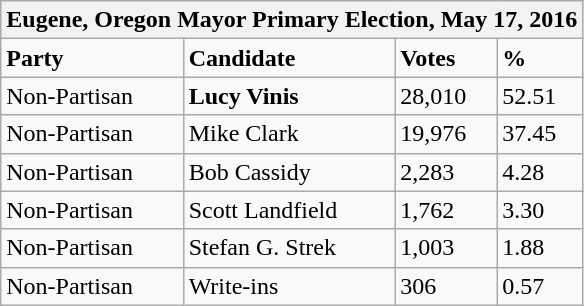<table class="wikitable">
<tr>
<th colspan="4">Eugene, Oregon Mayor Primary Election, May 17, 2016</th>
</tr>
<tr>
<td><strong>Party</strong></td>
<td><strong>Candidate</strong></td>
<td><strong>Votes</strong></td>
<td><strong>%</strong></td>
</tr>
<tr>
<td>Non-Partisan</td>
<td><strong>Lucy Vinis</strong></td>
<td>28,010</td>
<td>52.51</td>
</tr>
<tr>
<td>Non-Partisan</td>
<td>Mike Clark</td>
<td>19,976</td>
<td>37.45</td>
</tr>
<tr>
<td>Non-Partisan</td>
<td>Bob Cassidy</td>
<td>2,283</td>
<td>4.28</td>
</tr>
<tr>
<td>Non-Partisan</td>
<td>Scott Landfield</td>
<td>1,762</td>
<td>3.30</td>
</tr>
<tr>
<td>Non-Partisan</td>
<td>Stefan G. Strek</td>
<td>1,003</td>
<td>1.88</td>
</tr>
<tr>
<td>Non-Partisan</td>
<td>Write-ins</td>
<td>306</td>
<td>0.57</td>
</tr>
</table>
